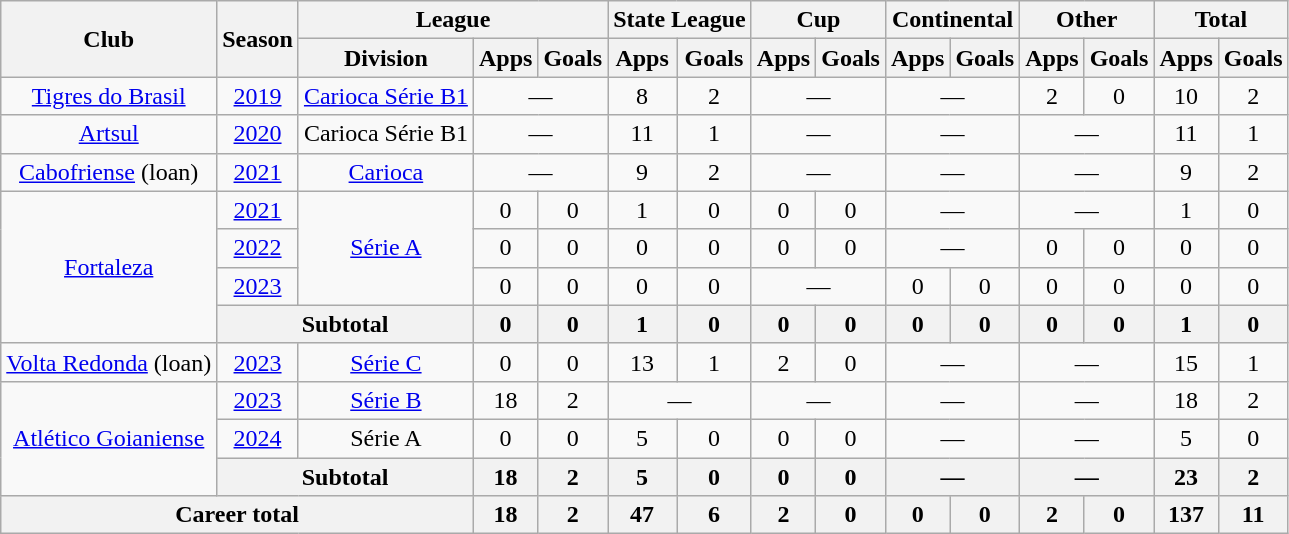<table class="wikitable" style="text-align: center;">
<tr>
<th rowspan="2">Club</th>
<th rowspan="2">Season</th>
<th colspan="3">League</th>
<th colspan="2">State League</th>
<th colspan="2">Cup</th>
<th colspan="2">Continental</th>
<th colspan="2">Other</th>
<th colspan="2">Total</th>
</tr>
<tr>
<th>Division</th>
<th>Apps</th>
<th>Goals</th>
<th>Apps</th>
<th>Goals</th>
<th>Apps</th>
<th>Goals</th>
<th>Apps</th>
<th>Goals</th>
<th>Apps</th>
<th>Goals</th>
<th>Apps</th>
<th>Goals</th>
</tr>
<tr>
<td valign="center"><a href='#'>Tigres do Brasil</a></td>
<td><a href='#'>2019</a></td>
<td><a href='#'>Carioca Série B1</a></td>
<td colspan="2">—</td>
<td>8</td>
<td>2</td>
<td colspan="2">—</td>
<td colspan="2">—</td>
<td>2</td>
<td>0</td>
<td>10</td>
<td>2</td>
</tr>
<tr>
<td valign="center"><a href='#'>Artsul</a></td>
<td><a href='#'>2020</a></td>
<td>Carioca Série B1</td>
<td colspan="2">—</td>
<td>11</td>
<td>1</td>
<td colspan="2">—</td>
<td colspan="2">—</td>
<td colspan="2">—</td>
<td>11</td>
<td>1</td>
</tr>
<tr>
<td valign="center"><a href='#'>Cabofriense</a> (loan)</td>
<td><a href='#'>2021</a></td>
<td><a href='#'>Carioca</a></td>
<td colspan="2">—</td>
<td>9</td>
<td>2</td>
<td colspan="2">—</td>
<td colspan="2">—</td>
<td colspan="2">—</td>
<td>9</td>
<td>2</td>
</tr>
<tr>
<td rowspan="4" valign="center"><a href='#'>Fortaleza</a></td>
<td><a href='#'>2021</a></td>
<td rowspan="3"><a href='#'>Série A</a></td>
<td>0</td>
<td>0</td>
<td>1</td>
<td>0</td>
<td>0</td>
<td>0</td>
<td colspan="2">—</td>
<td colspan="2">—</td>
<td>1</td>
<td>0</td>
</tr>
<tr>
<td><a href='#'>2022</a></td>
<td>0</td>
<td>0</td>
<td>0</td>
<td>0</td>
<td>0</td>
<td>0</td>
<td colspan="2">—</td>
<td>0</td>
<td>0</td>
<td>0</td>
<td>0</td>
</tr>
<tr>
<td><a href='#'>2023</a></td>
<td>0</td>
<td>0</td>
<td>0</td>
<td>0</td>
<td colspan="2">—</td>
<td>0</td>
<td>0</td>
<td>0</td>
<td>0</td>
<td>0</td>
<td>0</td>
</tr>
<tr>
<th colspan="2">Subtotal</th>
<th>0</th>
<th>0</th>
<th>1</th>
<th>0</th>
<th>0</th>
<th>0</th>
<th>0</th>
<th>0</th>
<th>0</th>
<th>0</th>
<th>1</th>
<th>0</th>
</tr>
<tr>
<td valign="center"><a href='#'>Volta Redonda</a> (loan)</td>
<td><a href='#'>2023</a></td>
<td><a href='#'>Série C</a></td>
<td>0</td>
<td>0</td>
<td>13</td>
<td>1</td>
<td>2</td>
<td>0</td>
<td colspan="2">—</td>
<td colspan="2">—</td>
<td>15</td>
<td>1</td>
</tr>
<tr>
<td rowspan="3" valign="center"><a href='#'>Atlético Goianiense</a></td>
<td><a href='#'>2023</a></td>
<td><a href='#'>Série B</a></td>
<td>18</td>
<td>2</td>
<td colspan="2">—</td>
<td colspan="2">—</td>
<td colspan="2">—</td>
<td colspan="2">—</td>
<td>18</td>
<td>2</td>
</tr>
<tr>
<td><a href='#'>2024</a></td>
<td>Série A</td>
<td>0</td>
<td>0</td>
<td>5</td>
<td>0</td>
<td>0</td>
<td>0</td>
<td colspan="2">—</td>
<td colspan="2">—</td>
<td>5</td>
<td>0</td>
</tr>
<tr>
<th colspan="2">Subtotal</th>
<th>18</th>
<th>2</th>
<th>5</th>
<th>0</th>
<th>0</th>
<th>0</th>
<th colspan="2">—</th>
<th colspan="2">—</th>
<th>23</th>
<th>2</th>
</tr>
<tr>
<th colspan="3"><strong>Career total</strong></th>
<th>18</th>
<th>2</th>
<th>47</th>
<th>6</th>
<th>2</th>
<th>0</th>
<th>0</th>
<th>0</th>
<th>2</th>
<th>0</th>
<th>137</th>
<th>11</th>
</tr>
</table>
